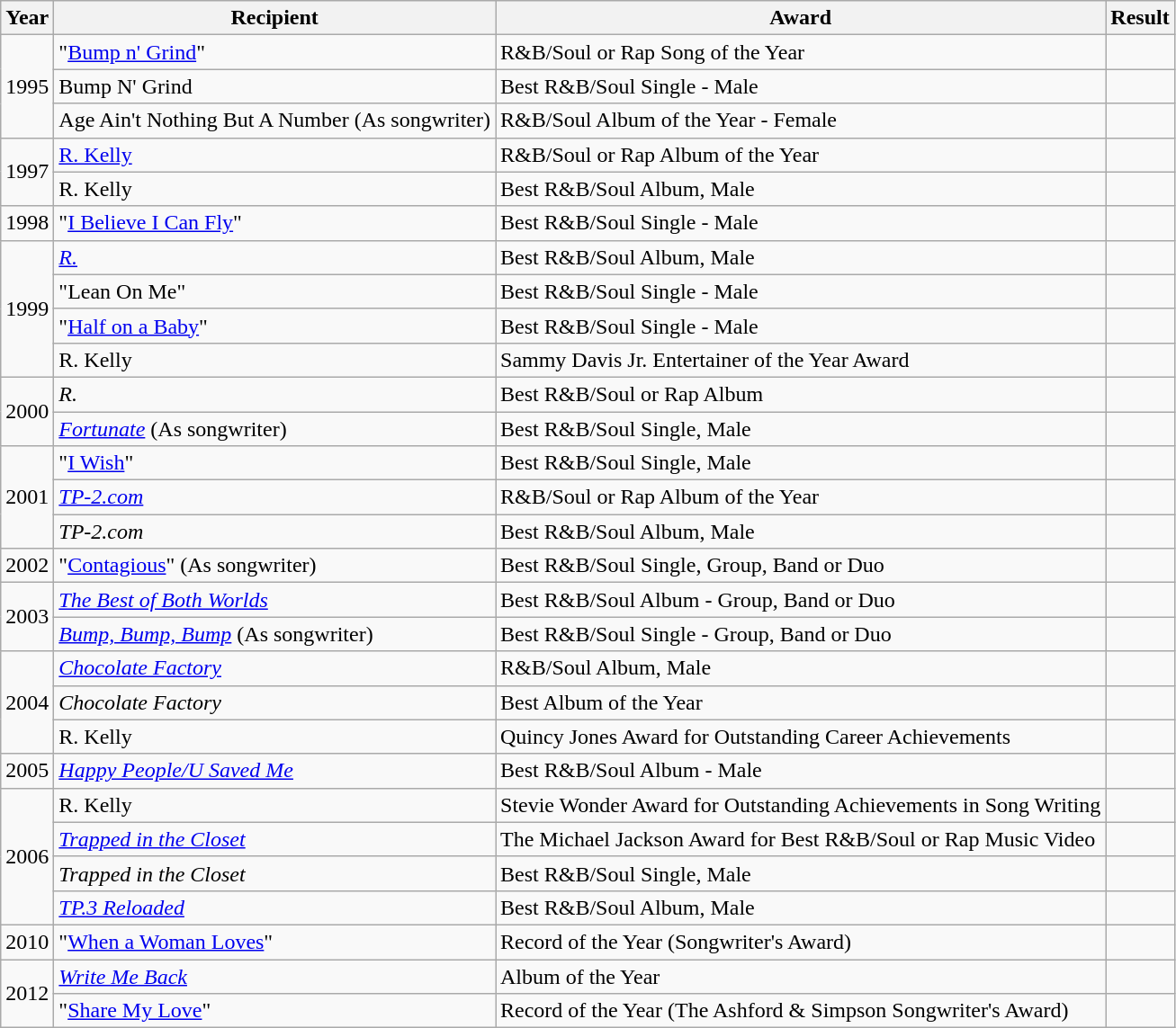<table class="wikitable">
<tr>
<th>Year</th>
<th>Recipient</th>
<th>Award</th>
<th>Result</th>
</tr>
<tr>
<td rowspan="3">1995</td>
<td>"<a href='#'>Bump n' Grind</a>"</td>
<td>R&B/Soul or Rap Song of the Year</td>
<td></td>
</tr>
<tr>
<td>Bump N' Grind</td>
<td>Best R&B/Soul Single - Male</td>
<td></td>
</tr>
<tr>
<td>Age Ain't Nothing But A Number (As songwriter)</td>
<td>R&B/Soul Album of the Year - Female</td>
<td></td>
</tr>
<tr>
<td rowspan="2">1997</td>
<td><a href='#'>R. Kelly</a></td>
<td>R&B/Soul or Rap Album of the Year</td>
<td></td>
</tr>
<tr>
<td>R. Kelly</td>
<td>Best R&B/Soul Album, Male</td>
<td></td>
</tr>
<tr>
<td>1998</td>
<td>"<a href='#'>I Believe I Can Fly</a>"</td>
<td>Best R&B/Soul Single - Male</td>
<td></td>
</tr>
<tr>
<td rowspan="4">1999</td>
<td><em><a href='#'>R.</a></em></td>
<td>Best R&B/Soul Album, Male</td>
<td></td>
</tr>
<tr>
<td>"Lean On Me"</td>
<td>Best R&B/Soul Single - Male</td>
<td></td>
</tr>
<tr>
<td>"<a href='#'>Half on a Baby</a>"</td>
<td>Best R&B/Soul Single - Male</td>
<td></td>
</tr>
<tr>
<td>R. Kelly</td>
<td>Sammy Davis Jr. Entertainer of the Year Award</td>
<td></td>
</tr>
<tr>
<td rowspan="2">2000</td>
<td><em>R.</em></td>
<td>Best R&B/Soul or Rap Album</td>
<td></td>
</tr>
<tr>
<td><em><a href='#'>Fortunate</a></em> (As songwriter)</td>
<td>Best R&B/Soul Single, Male</td>
<td></td>
</tr>
<tr>
<td rowspan="3">2001</td>
<td>"<a href='#'>I Wish</a>"</td>
<td>Best R&B/Soul Single, Male</td>
<td></td>
</tr>
<tr>
<td><em><a href='#'>TP-2.com</a></em></td>
<td>R&B/Soul or Rap Album of the Year</td>
<td></td>
</tr>
<tr>
<td><em>TP-2.com</em></td>
<td>Best R&B/Soul Album, Male</td>
<td></td>
</tr>
<tr>
<td>2002</td>
<td>"<a href='#'>Contagious</a>" (As songwriter)</td>
<td>Best R&B/Soul Single, Group, Band or Duo</td>
<td></td>
</tr>
<tr>
<td rowspan="2">2003</td>
<td><em><a href='#'>The Best of Both Worlds</a></em></td>
<td>Best R&B/Soul Album - Group, Band or Duo</td>
<td></td>
</tr>
<tr>
<td><em><a href='#'>Bump, Bump, Bump</a></em> (As songwriter)</td>
<td>Best R&B/Soul Single - Group, Band or Duo</td>
<td></td>
</tr>
<tr>
<td rowspan="3">2004</td>
<td><em><a href='#'>Chocolate Factory</a></em></td>
<td>R&B/Soul Album, Male</td>
<td></td>
</tr>
<tr>
<td><em>Chocolate Factory</em></td>
<td>Best Album of the Year</td>
<td></td>
</tr>
<tr>
<td>R. Kelly</td>
<td>Quincy Jones Award for Outstanding Career Achievements</td>
<td></td>
</tr>
<tr>
<td>2005</td>
<td><em><a href='#'>Happy People/U Saved Me</a></em></td>
<td>Best R&B/Soul Album - Male</td>
<td></td>
</tr>
<tr>
<td rowspan="4">2006</td>
<td>R. Kelly</td>
<td>Stevie Wonder Award for Outstanding Achievements in Song Writing</td>
<td></td>
</tr>
<tr>
<td><em><a href='#'>Trapped in the Closet</a></em></td>
<td>The Michael Jackson Award for Best R&B/Soul or Rap Music Video</td>
<td></td>
</tr>
<tr>
<td><em>Trapped in the Closet</em></td>
<td>Best R&B/Soul Single, Male</td>
<td></td>
</tr>
<tr>
<td><em><a href='#'>TP.3 Reloaded</a></em></td>
<td>Best R&B/Soul Album, Male</td>
<td></td>
</tr>
<tr>
<td>2010</td>
<td>"<a href='#'>When a Woman Loves</a>"</td>
<td>Record of the Year (Songwriter's Award)</td>
<td></td>
</tr>
<tr>
<td rowspan="2">2012</td>
<td><em><a href='#'>Write Me Back</a></em></td>
<td>Album of the Year</td>
<td></td>
</tr>
<tr>
<td>"<a href='#'>Share My Love</a>"</td>
<td>Record of the Year (The Ashford & Simpson Songwriter's Award)</td>
<td></td>
</tr>
</table>
